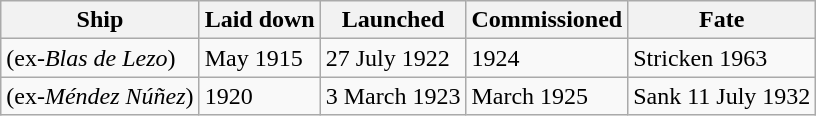<table class="wikitable" border="1">
<tr>
<th>Ship</th>
<th>Laid down</th>
<th>Launched</th>
<th>Commissioned</th>
<th>Fate</th>
</tr>
<tr>
<td> (ex-<em>Blas de Lezo</em>)</td>
<td>May 1915</td>
<td>27 July 1922</td>
<td>1924</td>
<td>Stricken 1963</td>
</tr>
<tr>
<td> (ex-<em>Méndez Núñez</em>)</td>
<td>1920</td>
<td>3 March 1923</td>
<td>March 1925</td>
<td>Sank 11 July 1932</td>
</tr>
</table>
